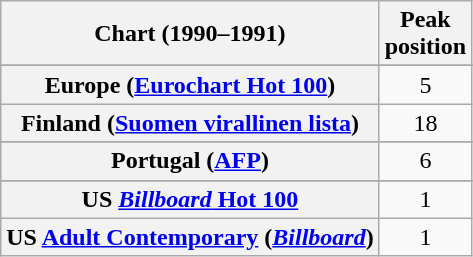<table class="wikitable sortable plainrowheaders" style="text-align:center">
<tr>
<th>Chart (1990–1991)</th>
<th>Peak<br>position</th>
</tr>
<tr>
</tr>
<tr>
</tr>
<tr>
</tr>
<tr>
</tr>
<tr>
<th scope="row">Europe (<a href='#'>Eurochart Hot 100</a>)</th>
<td>5</td>
</tr>
<tr>
<th scope="row">Finland (<a href='#'>Suomen virallinen lista</a>)</th>
<td>18</td>
</tr>
<tr>
</tr>
<tr>
</tr>
<tr>
</tr>
<tr>
</tr>
<tr>
</tr>
<tr>
</tr>
<tr>
</tr>
<tr>
<th scope="row">Portugal (<a href='#'>AFP</a>)</th>
<td>6</td>
</tr>
<tr>
</tr>
<tr>
</tr>
<tr>
</tr>
<tr>
<th scope="row">US <a href='#'><em>Billboard</em> Hot 100</a></th>
<td>1</td>
</tr>
<tr>
<th scope="row">US <a href='#'>Adult Contemporary</a> (<em><a href='#'>Billboard</a></em>)</th>
<td>1</td>
</tr>
</table>
